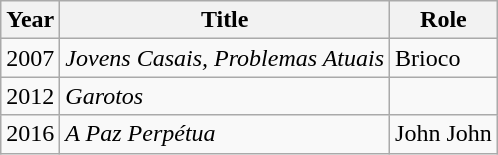<table class="wikitable">
<tr>
<th>Year</th>
<th>Title</th>
<th>Role</th>
</tr>
<tr>
<td>2007</td>
<td><em>Jovens Casais, Problemas Atuais</em></td>
<td>Brioco</td>
</tr>
<tr>
<td>2012</td>
<td><em>Garotos</em></td>
<td></td>
</tr>
<tr>
<td>2016</td>
<td><em>A Paz Perpétua</em></td>
<td>John John</td>
</tr>
</table>
